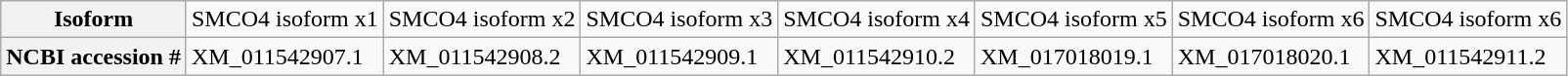<table class="wikitable">
<tr>
<th>Isoform</th>
<td>SMCO4 isoform x1</td>
<td>SMCO4 isoform x2</td>
<td>SMCO4 isoform x3</td>
<td>SMCO4 isoform x4</td>
<td>SMCO4 isoform x5</td>
<td>SMCO4 isoform x6</td>
<td>SMCO4 isoform x6</td>
</tr>
<tr>
<th>NCBI accession #</th>
<td>XM_011542907.1</td>
<td>XM_011542908.2</td>
<td>XM_011542909.1</td>
<td>XM_011542910.2</td>
<td>XM_017018019.1</td>
<td>XM_017018020.1</td>
<td>XM_011542911.2</td>
</tr>
</table>
